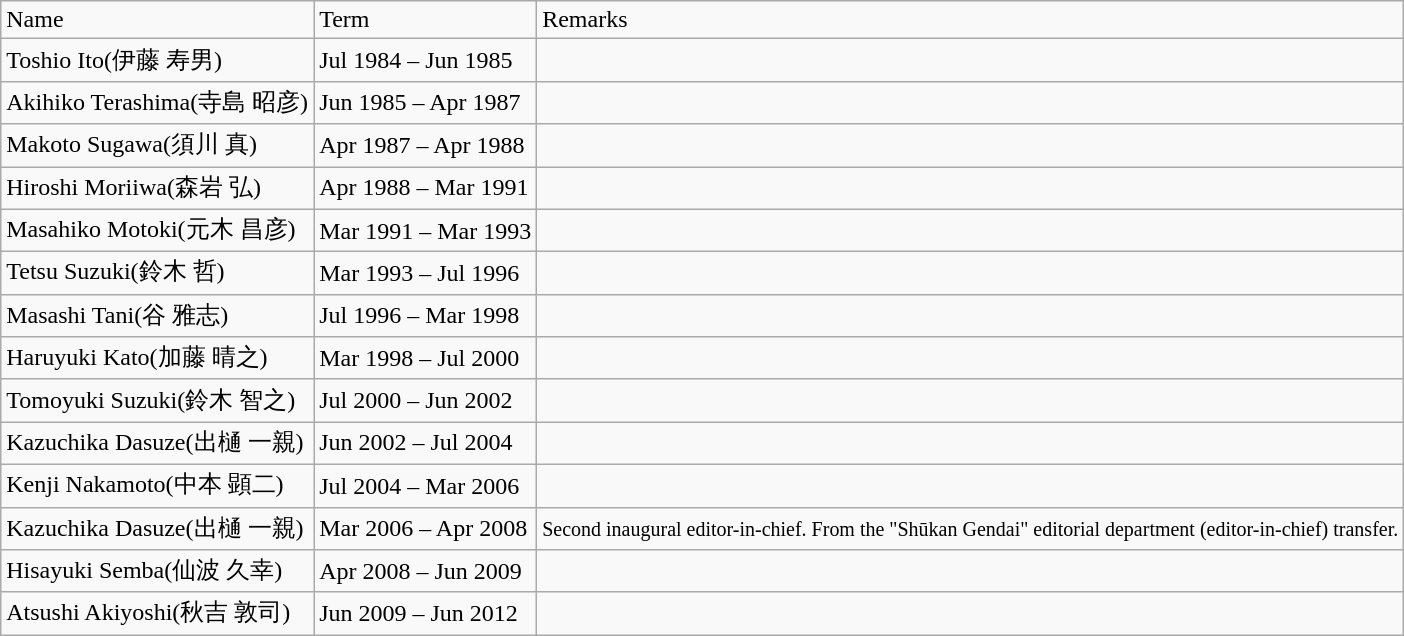<table class="wikitable">
<tr>
<td>Name</td>
<td>Term</td>
<td>Remarks</td>
</tr>
<tr>
<td>Toshio Ito(伊藤 寿男)</td>
<td>Jul 1984 – Jun 1985</td>
<td></td>
</tr>
<tr>
<td>Akihiko Terashima(寺島 昭彦)</td>
<td>Jun 1985 – Apr 1987</td>
<td></td>
</tr>
<tr>
<td>Makoto Sugawa(須川 真)</td>
<td>Apr 1987 – Apr 1988</td>
<td></td>
</tr>
<tr>
<td>Hiroshi Moriiwa(森岩 弘)</td>
<td>Apr 1988 – Mar 1991</td>
<td></td>
</tr>
<tr>
<td>Masahiko Motoki(元木 昌彦)</td>
<td>Mar 1991 – Mar 1993</td>
<td></td>
</tr>
<tr>
<td>Tetsu Suzuki(鈴木 哲)</td>
<td>Mar 1993 – Jul 1996</td>
<td></td>
</tr>
<tr>
<td>Masashi Tani(谷 雅志)</td>
<td>Jul 1996 – Mar 1998</td>
<td></td>
</tr>
<tr>
<td>Haruyuki Kato(加藤 晴之)</td>
<td>Mar 1998 – Jul 2000</td>
<td></td>
</tr>
<tr>
<td>Tomoyuki Suzuki(鈴木 智之)</td>
<td>Jul 2000 – Jun 2002</td>
<td></td>
</tr>
<tr>
<td>Kazuchika Dasuze(出樋 一親)</td>
<td>Jun 2002 – Jul 2004</td>
<td></td>
</tr>
<tr>
<td>Kenji Nakamoto(中本 顕二)</td>
<td>Jul 2004 – Mar 2006</td>
<td></td>
</tr>
<tr>
<td>Kazuchika Dasuze(出樋 一親)</td>
<td>Mar 2006 – Apr 2008</td>
<td><small>Second inaugural editor-in-chief. From the "Shūkan Gendai" editorial department (editor-in-chief) transfer.</small></td>
</tr>
<tr>
<td>Hisayuki Semba(仙波 久幸)</td>
<td>Apr 2008 – Jun 2009</td>
<td></td>
</tr>
<tr>
<td>Atsushi Akiyoshi(秋吉 敦司)</td>
<td>Jun 2009 – Jun 2012</td>
<td></td>
</tr>
</table>
